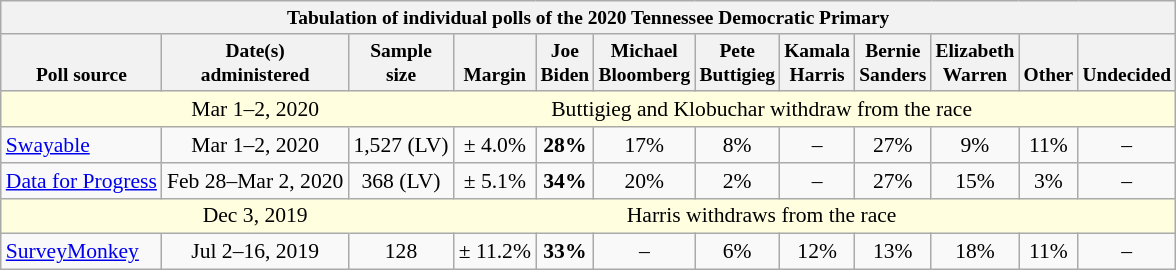<table class="wikitable mw-collapsed mw-collapsible" style="font-size:90%;text-align:center;">
<tr style="vertical-align:bottom; font-size:90%;">
<th colspan="17">Tabulation of individual polls of the 2020 Tennessee Democratic Primary</th>
</tr>
<tr valign=bottom style="font-size:90%;">
<th>Poll source</th>
<th>Date(s)<br>administered</th>
<th>Sample<br>size</th>
<th>Margin<br></th>
<th>Joe<br>Biden</th>
<th>Michael<br>Bloomberg</th>
<th>Pete<br>Buttigieg</th>
<th>Kamala<br>Harris</th>
<th>Bernie<br>Sanders</th>
<th>Elizabeth<br>Warren</th>
<th>Other</th>
<th>Undecided</th>
</tr>
<tr style="background:lightyellow;">
<td style="border-right-style:hidden;"></td>
<td style="border-right-style:hidden;">Mar 1–2, 2020</td>
<td colspan="11">Buttigieg and Klobuchar withdraw from the race</td>
</tr>
<tr>
<td style="text-align:left;"><a href='#'>Swayable</a></td>
<td>Mar 1–2, 2020</td>
<td>1,527 (LV)</td>
<td>± 4.0%</td>
<td><strong>28%</strong></td>
<td>17%</td>
<td>8%</td>
<td>–</td>
<td>27%</td>
<td>9%</td>
<td>11%</td>
<td>–</td>
</tr>
<tr>
<td style="text-align:left;"><a href='#'>Data for Progress</a></td>
<td>Feb 28–Mar 2, 2020</td>
<td>368 (LV)</td>
<td>± 5.1%</td>
<td><strong>34%</strong></td>
<td>20%</td>
<td>2%</td>
<td>–</td>
<td>27%</td>
<td>15%</td>
<td>3%</td>
<td>–</td>
</tr>
<tr style="background:lightyellow;">
<td style="border-right-style:hidden;"></td>
<td style="border-right-style:hidden;">Dec 3, 2019</td>
<td colspan="11">Harris withdraws from the race</td>
</tr>
<tr>
<td style="text-align:left;"><a href='#'>SurveyMonkey</a></td>
<td>Jul 2–16, 2019</td>
<td>128</td>
<td>± 11.2%</td>
<td><strong>33%</strong></td>
<td>–</td>
<td>6%</td>
<td>12%</td>
<td>13%</td>
<td>18%</td>
<td>11%</td>
<td>–</td>
</tr>
</table>
